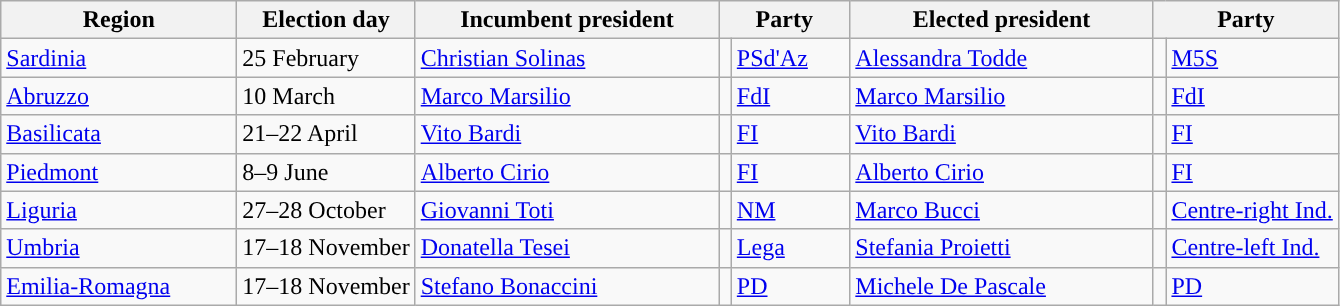<table class="wikitable sortable" style="valign:top;">
<tr>
<th style="width:150px;">Region</th>
<th>Election day</th>
<th style="width:195px;">Incumbent president</th>
<th colspan=2 style="width:80px;">Party</th>
<th style="width:195px;">Elected president</th>
<th colspan=2 style="width:80px;">Party</th>
</tr>
<tr>
<td><a href='#'>Sardinia</a></td>
<td>25 February</td>
<td><a href='#'>Christian Solinas</a></td>
<td width="1"></td>
<td align="left"><a href='#'>PSd'Az</a></td>
<td><a href='#'>Alessandra Todde</a></td>
<td width="1"></td>
<td align="left"><a href='#'>M5S</a></td>
</tr>
<tr>
<td><a href='#'>Abruzzo</a></td>
<td>10 March</td>
<td><a href='#'>Marco Marsilio</a></td>
<td width="1"></td>
<td align="left"><a href='#'>FdI</a></td>
<td><a href='#'>Marco Marsilio</a></td>
<td width="1"></td>
<td align="left"><a href='#'>FdI</a></td>
</tr>
<tr>
<td><a href='#'>Basilicata</a></td>
<td>21–22 April</td>
<td><a href='#'>Vito Bardi</a></td>
<td width="1"></td>
<td align="left"><a href='#'>FI</a></td>
<td><a href='#'>Vito Bardi</a></td>
<td width="1"></td>
<td align="left"><a href='#'>FI</a></td>
</tr>
<tr>
<td><a href='#'>Piedmont</a></td>
<td>8–9 June</td>
<td><a href='#'>Alberto Cirio</a></td>
<td width="1"></td>
<td align="left"><a href='#'>FI</a></td>
<td><a href='#'>Alberto Cirio</a></td>
<td width="1"></td>
<td align="left"><a href='#'>FI</a></td>
</tr>
<tr>
<td><a href='#'>Liguria</a></td>
<td>27–28 October</td>
<td><a href='#'>Giovanni Toti</a></td>
<td width="1"></td>
<td align="left"><a href='#'>NM</a></td>
<td><a href='#'>Marco Bucci</a></td>
<td width="1"></td>
<td align="left"><a href='#'>Centre-right Ind.</a></td>
</tr>
<tr>
<td><a href='#'>Umbria</a></td>
<td>17–18 November</td>
<td><a href='#'>Donatella Tesei</a></td>
<td width="1"></td>
<td align="left"><a href='#'>Lega</a></td>
<td><a href='#'>Stefania Proietti</a></td>
<td width="1"></td>
<td align="left"><a href='#'>Centre-left Ind.</a></td>
</tr>
<tr>
<td><a href='#'>Emilia-Romagna</a></td>
<td>17–18 November</td>
<td><a href='#'>Stefano Bonaccini</a></td>
<td width="1"></td>
<td align="left"><a href='#'>PD</a></td>
<td><a href='#'>Michele De Pascale</a></td>
<td width="1"></td>
<td align="left"><a href='#'>PD</a></td>
</tr>
</table>
